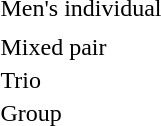<table>
<tr>
<td>Men's individual</td>
<td></td>
<td></td>
<td></td>
</tr>
<tr>
<td></td>
<td></td>
<td></td>
<td></td>
</tr>
<tr>
<td>Mixed pair</td>
<td></td>
<td></td>
<td></td>
</tr>
<tr>
<td>Trio</td>
<td></td>
<td></td>
<td></td>
</tr>
<tr>
<td>Group</td>
<td></td>
<td></td>
<td></td>
</tr>
</table>
